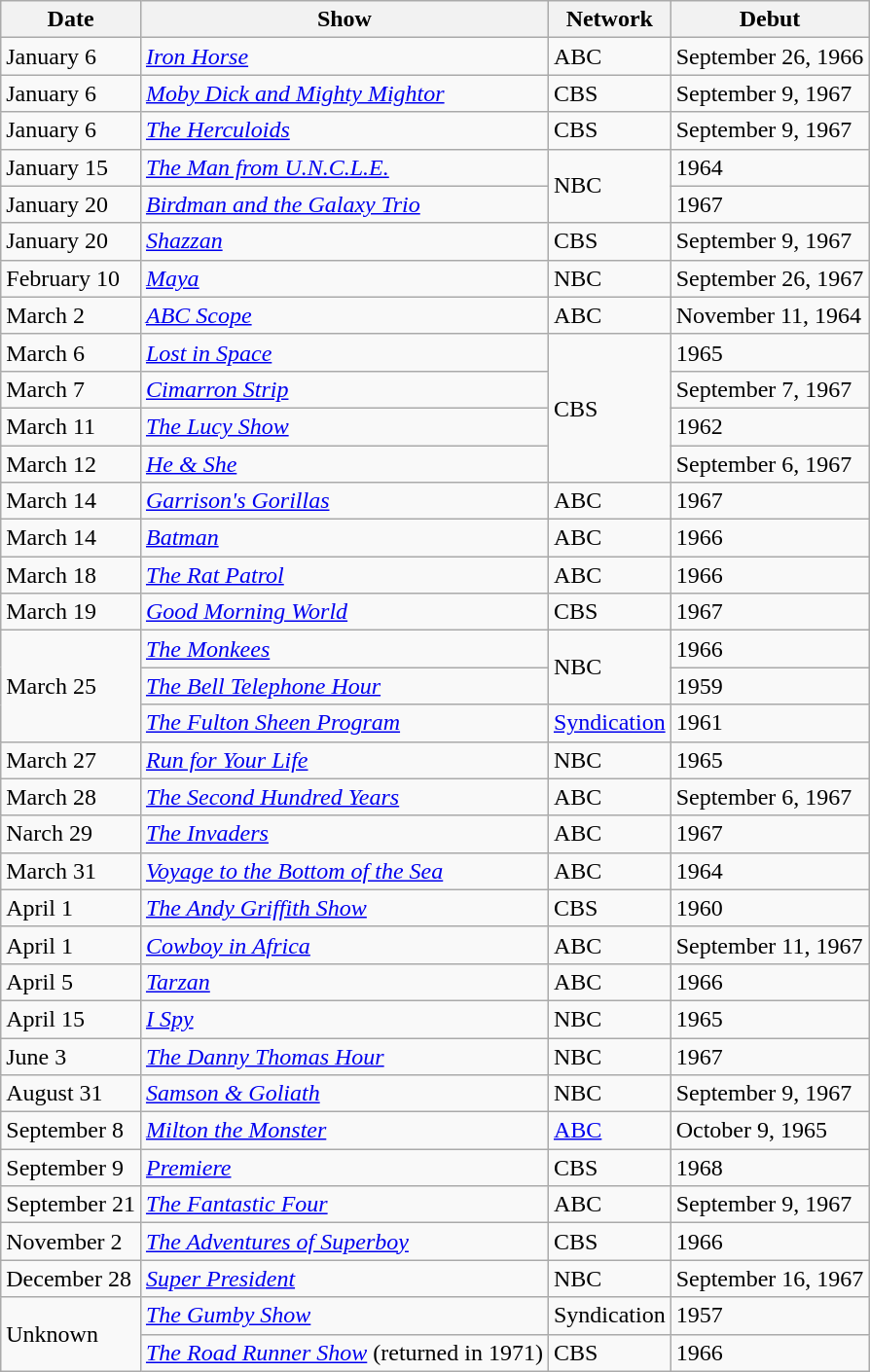<table class="wikitable">
<tr>
<th>Date</th>
<th>Show</th>
<th>Network</th>
<th>Debut</th>
</tr>
<tr>
<td>January 6</td>
<td><em><a href='#'>Iron Horse</a></em></td>
<td>ABC</td>
<td>September 26, 1966</td>
</tr>
<tr>
<td>January 6</td>
<td><em><a href='#'>Moby Dick and Mighty Mightor</a></em></td>
<td>CBS</td>
<td>September 9, 1967</td>
</tr>
<tr>
<td>January 6</td>
<td><em><a href='#'>The Herculoids</a></em></td>
<td>CBS</td>
<td>September 9, 1967</td>
</tr>
<tr>
<td>January 15</td>
<td><em><a href='#'>The Man from U.N.C.L.E.</a></em></td>
<td rowspan=2>NBC</td>
<td>1964</td>
</tr>
<tr>
<td>January 20</td>
<td><em><a href='#'>Birdman and the Galaxy Trio</a></em></td>
<td>1967</td>
</tr>
<tr>
<td>January 20</td>
<td><em><a href='#'>Shazzan</a></em></td>
<td>CBS</td>
<td>September 9, 1967</td>
</tr>
<tr>
<td>February 10</td>
<td><em><a href='#'>Maya</a></em></td>
<td>NBC</td>
<td>September 26, 1967</td>
</tr>
<tr>
<td>March 2</td>
<td><em><a href='#'>ABC Scope</a></em></td>
<td>ABC</td>
<td>November 11, 1964</td>
</tr>
<tr>
<td>March 6</td>
<td><em><a href='#'>Lost in Space</a></em></td>
<td rowspan=4>CBS</td>
<td>1965</td>
</tr>
<tr>
<td>March 7</td>
<td><em><a href='#'>Cimarron Strip</a></em></td>
<td>September 7, 1967</td>
</tr>
<tr>
<td>March 11</td>
<td><em><a href='#'>The Lucy Show</a></em></td>
<td>1962</td>
</tr>
<tr>
<td>March 12</td>
<td><em><a href='#'>He & She</a></em></td>
<td>September 6, 1967</td>
</tr>
<tr>
<td>March 14</td>
<td><em><a href='#'>Garrison's Gorillas</a></em></td>
<td>ABC</td>
<td>1967</td>
</tr>
<tr>
<td>March 14</td>
<td><em><a href='#'>Batman</a></em></td>
<td>ABC</td>
<td>1966</td>
</tr>
<tr>
<td>March 18</td>
<td><em><a href='#'>The Rat Patrol</a></em></td>
<td>ABC</td>
<td>1966</td>
</tr>
<tr>
<td>March 19</td>
<td><em><a href='#'>Good Morning World</a></em></td>
<td>CBS</td>
<td>1967</td>
</tr>
<tr>
<td rowspan="3">March 25</td>
<td><em><a href='#'>The Monkees</a></em></td>
<td rowspan=2>NBC</td>
<td>1966</td>
</tr>
<tr>
<td><em><a href='#'>The Bell Telephone Hour</a></em></td>
<td>1959</td>
</tr>
<tr>
<td><em><a href='#'>The Fulton Sheen Program</a></em></td>
<td><a href='#'>Syndication</a></td>
<td>1961</td>
</tr>
<tr>
<td>March 27</td>
<td><em><a href='#'>Run for Your Life</a></em></td>
<td>NBC</td>
<td>1965</td>
</tr>
<tr>
<td>March 28</td>
<td><em><a href='#'>The Second Hundred Years</a></em></td>
<td>ABC</td>
<td>September 6, 1967</td>
</tr>
<tr>
<td>Narch 29</td>
<td><em><a href='#'>The Invaders</a></em></td>
<td>ABC</td>
<td>1967</td>
</tr>
<tr>
<td>March 31</td>
<td><em><a href='#'>Voyage to the Bottom of the Sea</a></em></td>
<td>ABC</td>
<td>1964</td>
</tr>
<tr>
<td>April 1</td>
<td><em><a href='#'>The Andy Griffith Show</a></em></td>
<td>CBS</td>
<td>1960</td>
</tr>
<tr>
<td>April 1</td>
<td><em><a href='#'>Cowboy in Africa</a></em></td>
<td>ABC</td>
<td>September 11, 1967</td>
</tr>
<tr>
<td>April 5</td>
<td><em><a href='#'>Tarzan</a></em></td>
<td>ABC</td>
<td>1966</td>
</tr>
<tr>
<td>April 15</td>
<td><em><a href='#'>I Spy</a></em></td>
<td>NBC</td>
<td>1965</td>
</tr>
<tr>
<td>June 3</td>
<td><em><a href='#'>The Danny Thomas Hour</a></em></td>
<td>NBC</td>
<td>1967</td>
</tr>
<tr>
<td>August 31</td>
<td><em><a href='#'>Samson & Goliath</a></em></td>
<td>NBC</td>
<td>September 9, 1967</td>
</tr>
<tr>
<td>September 8</td>
<td><em><a href='#'>Milton the Monster</a></em></td>
<td><a href='#'>ABC</a></td>
<td>October 9, 1965</td>
</tr>
<tr>
<td>September 9</td>
<td><em><a href='#'>Premiere</a></em></td>
<td>CBS</td>
<td>1968</td>
</tr>
<tr>
<td>September 21</td>
<td><em><a href='#'>The Fantastic Four</a></em></td>
<td>ABC</td>
<td>September 9, 1967</td>
</tr>
<tr>
<td>November 2</td>
<td><em><a href='#'>The Adventures of Superboy</a></em></td>
<td>CBS</td>
<td>1966</td>
</tr>
<tr>
<td>December 28</td>
<td><em><a href='#'>Super President</a></em></td>
<td>NBC</td>
<td>September 16, 1967</td>
</tr>
<tr>
<td rowspan="2">Unknown</td>
<td><em><a href='#'>The Gumby Show</a></em></td>
<td>Syndication</td>
<td>1957</td>
</tr>
<tr>
<td><em><a href='#'>The Road Runner Show</a></em> (returned in 1971)</td>
<td>CBS</td>
<td>1966</td>
</tr>
</table>
